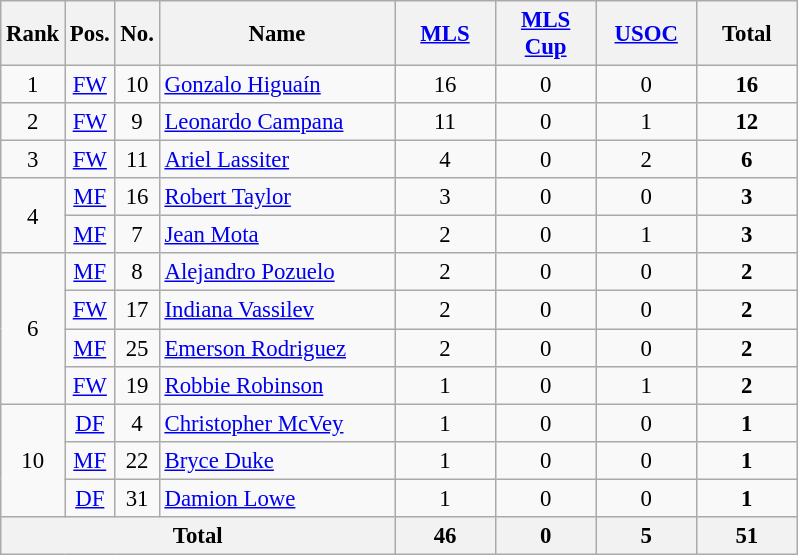<table class="wikitable sortable nowrap" style="font-size: 95%; text-align: center;">
<tr>
<th>Rank</th>
<th>Pos.</th>
<th>No.</th>
<th width=150>Name</th>
<th width=60><a href='#'>MLS</a></th>
<th width=60><a href='#'>MLS Cup</a></th>
<th width=60><a href='#'>USOC</a></th>
<th width=60>Total</th>
</tr>
<tr>
<td>1</td>
<td><a href='#'>FW</a></td>
<td>10</td>
<td align="left"> <a href='#'>Gonzalo Higuaín</a></td>
<td>16</td>
<td>0</td>
<td>0</td>
<td><strong>16</strong></td>
</tr>
<tr>
<td>2</td>
<td><a href='#'>FW</a></td>
<td>9</td>
<td align="left"> <a href='#'>Leonardo Campana</a></td>
<td>11</td>
<td>0</td>
<td>1</td>
<td><strong>12</strong></td>
</tr>
<tr>
<td>3</td>
<td><a href='#'>FW</a></td>
<td>11</td>
<td align="left"> <a href='#'>Ariel Lassiter</a></td>
<td>4</td>
<td>0</td>
<td>2</td>
<td><strong>6</strong></td>
</tr>
<tr>
<td rowspan="2">4</td>
<td><a href='#'>MF</a></td>
<td>16</td>
<td align="left"> <a href='#'>Robert Taylor</a></td>
<td>3</td>
<td>0</td>
<td>0</td>
<td><strong>3</strong></td>
</tr>
<tr>
<td><a href='#'>MF</a></td>
<td>7</td>
<td align="left"> <a href='#'>Jean Mota</a></td>
<td>2</td>
<td>0</td>
<td>1</td>
<td><strong>3</strong></td>
</tr>
<tr>
<td rowspan="4">6</td>
<td><a href='#'>MF</a></td>
<td>8</td>
<td align="left"> <a href='#'>Alejandro Pozuelo</a></td>
<td>2</td>
<td>0</td>
<td>0</td>
<td><strong>2</strong></td>
</tr>
<tr>
<td><a href='#'>FW</a></td>
<td>17</td>
<td align="left"> <a href='#'>Indiana Vassilev</a></td>
<td>2</td>
<td>0</td>
<td>0</td>
<td><strong>2</strong></td>
</tr>
<tr>
<td><a href='#'>MF</a></td>
<td>25</td>
<td align="left"> <a href='#'>Emerson Rodriguez</a></td>
<td>2</td>
<td>0</td>
<td>0</td>
<td><strong>2</strong></td>
</tr>
<tr>
<td><a href='#'>FW</a></td>
<td>19</td>
<td align="left"> <a href='#'>Robbie Robinson</a></td>
<td>1</td>
<td>0</td>
<td>1</td>
<td><strong>2</strong></td>
</tr>
<tr>
<td rowspan="3">10</td>
<td><a href='#'>DF</a></td>
<td>4</td>
<td align="left"> <a href='#'>Christopher McVey</a></td>
<td>1</td>
<td>0</td>
<td>0</td>
<td><strong>1</strong></td>
</tr>
<tr>
<td><a href='#'>MF</a></td>
<td>22</td>
<td align="left"> <a href='#'>Bryce Duke</a></td>
<td>1</td>
<td>0</td>
<td>0</td>
<td><strong>1</strong></td>
</tr>
<tr>
<td><a href='#'>DF</a></td>
<td>31</td>
<td align="left"> <a href='#'>Damion Lowe</a></td>
<td>1</td>
<td>0</td>
<td>0</td>
<td><strong>1</strong></td>
</tr>
<tr>
<th colspan="4">Total</th>
<th>46</th>
<th>0</th>
<th>5</th>
<th>51</th>
</tr>
</table>
